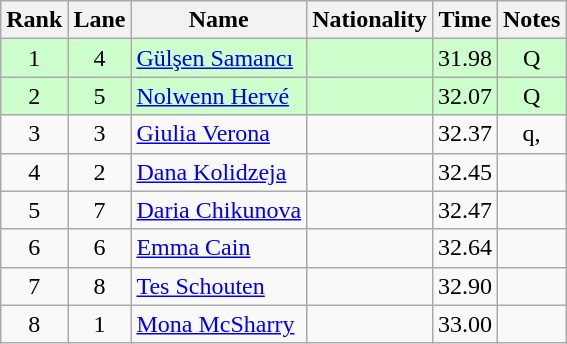<table class="wikitable sortable" style="text-align:center">
<tr>
<th>Rank</th>
<th>Lane</th>
<th>Name</th>
<th>Nationality</th>
<th>Time</th>
<th>Notes</th>
</tr>
<tr bgcolor=ccffcc>
<td>1</td>
<td>4</td>
<td align=left><a href='#'>Gülşen Samancı</a></td>
<td align=left></td>
<td>31.98</td>
<td>Q</td>
</tr>
<tr bgcolor=ccffcc>
<td>2</td>
<td>5</td>
<td align=left><a href='#'>Nolwenn Hervé</a></td>
<td align=left></td>
<td>32.07</td>
<td>Q</td>
</tr>
<tr>
<td>3</td>
<td>3</td>
<td align=left><a href='#'>Giulia Verona</a></td>
<td align=left></td>
<td>32.37</td>
<td>q, </td>
</tr>
<tr>
<td>4</td>
<td>2</td>
<td align=left><a href='#'>Dana Kolidzeja</a></td>
<td align=left></td>
<td>32.45</td>
<td></td>
</tr>
<tr>
<td>5</td>
<td>7</td>
<td align=left><a href='#'>Daria Chikunova</a></td>
<td align=left></td>
<td>32.47</td>
<td></td>
</tr>
<tr>
<td>6</td>
<td>6</td>
<td align=left><a href='#'>Emma Cain</a></td>
<td align=left></td>
<td>32.64</td>
<td></td>
</tr>
<tr>
<td>7</td>
<td>8</td>
<td align=left><a href='#'>Tes Schouten</a></td>
<td align=left></td>
<td>32.90</td>
<td></td>
</tr>
<tr>
<td>8</td>
<td>1</td>
<td align=left><a href='#'>Mona McSharry</a></td>
<td align=left></td>
<td>33.00</td>
<td></td>
</tr>
</table>
